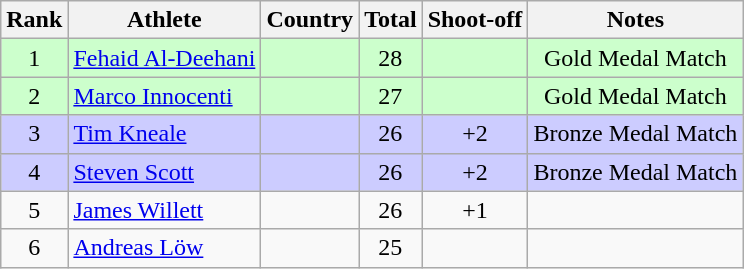<table class="wikitable sortable" style="text-align:center">
<tr>
<th>Rank</th>
<th>Athlete</th>
<th>Country</th>
<th class="unsortable" style="width: 28px">Total</th>
<th>Shoot-off</th>
<th class="unsortable">Notes</th>
</tr>
<tr bgcolor=#ccffcc>
<td>1</td>
<td align="left"><a href='#'>Fehaid Al-Deehani</a></td>
<td align="left"></td>
<td>28</td>
<td></td>
<td>Gold Medal Match</td>
</tr>
<tr bgcolor=#ccffcc>
<td>2</td>
<td align="left"><a href='#'>Marco Innocenti</a></td>
<td align="left"></td>
<td>27</td>
<td></td>
<td>Gold Medal Match</td>
</tr>
<tr bgcolor=#ccccff>
<td>3</td>
<td align="left"><a href='#'>Tim Kneale</a></td>
<td align="left"></td>
<td>26</td>
<td>+2</td>
<td>Bronze Medal Match</td>
</tr>
<tr bgcolor=#ccccff>
<td>4</td>
<td align="left"><a href='#'>Steven Scott</a></td>
<td align="left"></td>
<td>26</td>
<td>+2</td>
<td>Bronze Medal Match</td>
</tr>
<tr>
<td>5</td>
<td align="left"><a href='#'>James Willett</a></td>
<td align="left"></td>
<td>26</td>
<td>+1</td>
<td></td>
</tr>
<tr>
<td>6</td>
<td align="left"><a href='#'>Andreas Löw</a></td>
<td align="left"></td>
<td>25</td>
<td></td>
<td></td>
</tr>
</table>
